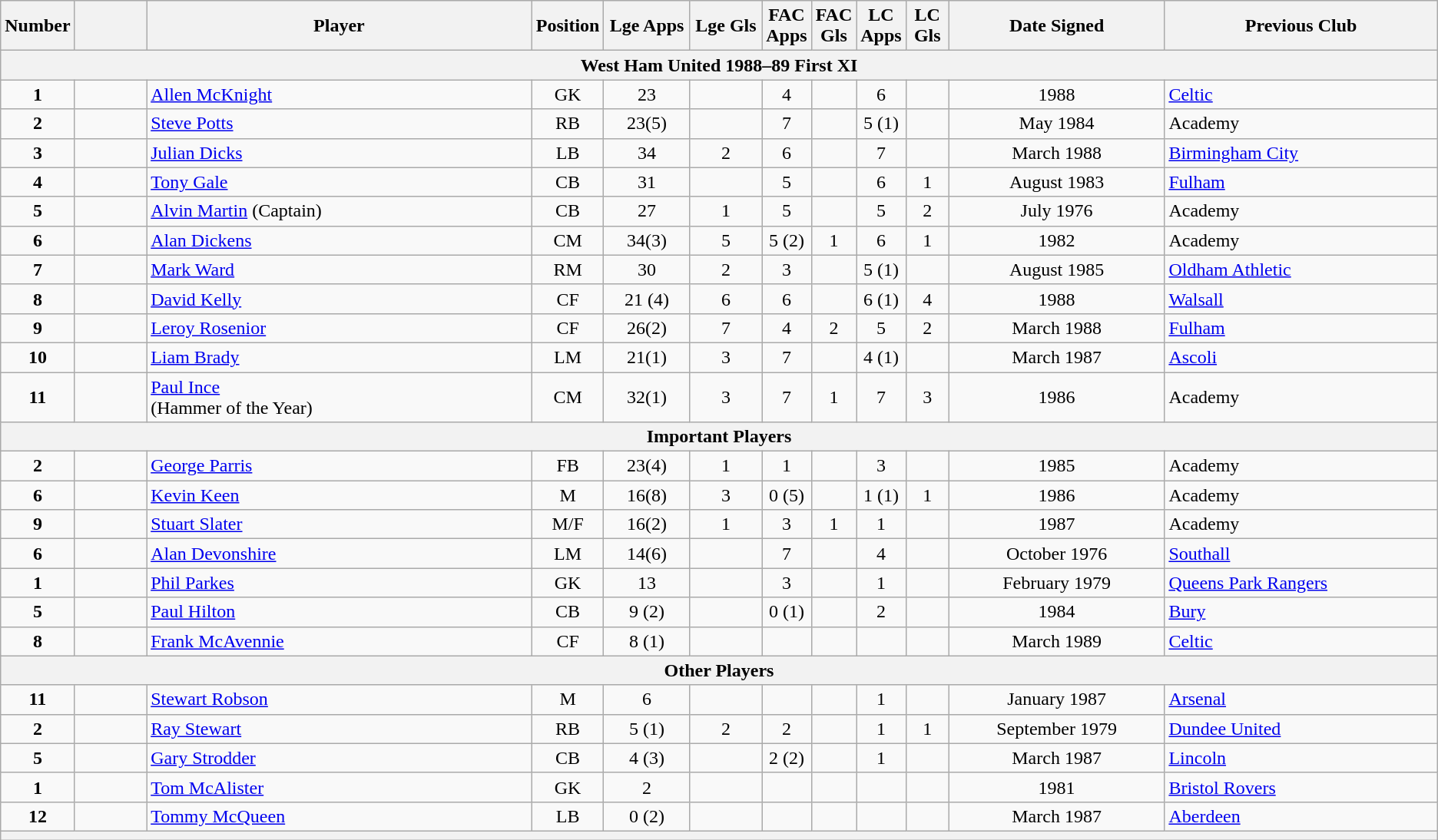<table class="wikitable">
<tr>
<th width=5%>Number</th>
<th width=5%></th>
<th !width=9%>Player</th>
<th width=4%>Position</th>
<th width=6%>Lge Apps</th>
<th width=5%>Lge Gls</th>
<th width=3%>FAC Apps</th>
<th width=3%>FAC Gls</th>
<th width=3%>LC Apps</th>
<th width=3%>LC Gls</th>
<th width=15%>Date Signed</th>
<th width=19%>Previous Club</th>
</tr>
<tr>
<th colspan=12 bgcolor=#6fd6f5>West Ham United 1988–89 First XI</th>
</tr>
<tr>
<td align=center><strong>1</strong></td>
<td align=center></td>
<td><a href='#'>Allen McKnight</a></td>
<td align=center>GK</td>
<td align=center>23</td>
<td align=center></td>
<td align=center>4</td>
<td align=center></td>
<td align=center>6</td>
<td align=center></td>
<td align=center>1988</td>
<td><a href='#'>Celtic</a></td>
</tr>
<tr>
<td align=center><strong>2</strong></td>
<td align=center></td>
<td><a href='#'>Steve Potts</a></td>
<td align=center>RB</td>
<td align=center>23(5)</td>
<td align=center></td>
<td align=center>7</td>
<td align=center></td>
<td align=center>5 (1)</td>
<td align=center></td>
<td align=center>May 1984</td>
<td>Academy</td>
</tr>
<tr>
<td align=center><strong>3</strong></td>
<td align=center></td>
<td><a href='#'>Julian Dicks</a></td>
<td align=center>LB</td>
<td align=center>34</td>
<td align=center>2</td>
<td align=center>6</td>
<td align=center></td>
<td align=center>7</td>
<td align=center></td>
<td align=center>March 1988</td>
<td><a href='#'>Birmingham City</a></td>
</tr>
<tr>
<td align=center><strong>4</strong></td>
<td align=center></td>
<td><a href='#'>Tony Gale</a></td>
<td align=center>CB</td>
<td align=center>31</td>
<td align=center></td>
<td align=center>5</td>
<td align=center></td>
<td align=center>6</td>
<td align=center>1</td>
<td align=center>August 1983</td>
<td><a href='#'>Fulham</a></td>
</tr>
<tr>
<td align=center><strong>5</strong></td>
<td align=center></td>
<td><a href='#'>Alvin Martin</a> (Captain)</td>
<td align=center>CB</td>
<td align=center>27</td>
<td align=center>1</td>
<td align=center>5</td>
<td align=center></td>
<td align=center>5</td>
<td align=center>2</td>
<td align=center>July 1976</td>
<td>Academy</td>
</tr>
<tr>
<td align=center><strong>6</strong></td>
<td align=center></td>
<td><a href='#'>Alan Dickens</a></td>
<td align=center>CM</td>
<td align=center>34(3)</td>
<td align=center>5</td>
<td align=center>5 (2)</td>
<td align=center>1</td>
<td align=center>6</td>
<td align=center>1</td>
<td align=center>1982</td>
<td>Academy</td>
</tr>
<tr>
<td align=center><strong>7</strong></td>
<td align=center></td>
<td><a href='#'>Mark Ward</a></td>
<td align=center>RM</td>
<td align=center>30</td>
<td align=center>2</td>
<td align=center>3</td>
<td align=center></td>
<td align=center>5 (1)</td>
<td align=center></td>
<td align=center>August 1985</td>
<td><a href='#'>Oldham Athletic</a></td>
</tr>
<tr>
<td align=center><strong>8</strong></td>
<td align=center></td>
<td><a href='#'>David Kelly</a></td>
<td align=center>CF</td>
<td align=center>21 (4)</td>
<td align=center>6</td>
<td align=center>6</td>
<td align=center></td>
<td align=center>6 (1)</td>
<td align=center>4</td>
<td align=center>1988</td>
<td><a href='#'>Walsall</a></td>
</tr>
<tr>
<td align=center><strong>9</strong></td>
<td align=center></td>
<td><a href='#'>Leroy Rosenior</a></td>
<td align=center>CF</td>
<td align=center>26(2)</td>
<td align=center>7</td>
<td align=center>4</td>
<td align=center>2</td>
<td align=center>5</td>
<td align=center>2</td>
<td align=center>March 1988</td>
<td><a href='#'>Fulham</a></td>
</tr>
<tr>
<td align=center><strong>10</strong></td>
<td align=center></td>
<td><a href='#'>Liam Brady</a></td>
<td align=center>LM</td>
<td align=center>21(1)</td>
<td align=center>3</td>
<td align=center>7</td>
<td align=center></td>
<td align=center>4 (1)</td>
<td align=center></td>
<td align=center>March 1987</td>
<td><a href='#'>Ascoli</a></td>
</tr>
<tr>
<td align=center><strong>11</strong></td>
<td align=center></td>
<td><a href='#'>Paul Ince</a> <br>(Hammer of the Year)</td>
<td align=center>CM</td>
<td align=center>32(1)</td>
<td align=center>3</td>
<td align=center>7</td>
<td align=center>1</td>
<td align=center>7</td>
<td align=center>3</td>
<td align=center>1986</td>
<td>Academy</td>
</tr>
<tr>
<th colspan=12 bgcolor=#6fd6f5>Important Players</th>
</tr>
<tr>
<td align=center><strong>2</strong></td>
<td align=center></td>
<td><a href='#'>George Parris</a></td>
<td align=center>FB</td>
<td align=center>23(4)</td>
<td align=center>1</td>
<td align=center>1</td>
<td align=center></td>
<td align=center>3</td>
<td align=center></td>
<td align=center>1985</td>
<td>Academy</td>
</tr>
<tr>
<td align=center><strong>6</strong></td>
<td align=center></td>
<td><a href='#'>Kevin Keen</a></td>
<td align=center>M</td>
<td align=center>16(8)</td>
<td align=center>3</td>
<td align=center>0 (5)</td>
<td align=center></td>
<td align=center>1 (1)</td>
<td align=center>1</td>
<td align=center>1986</td>
<td>Academy</td>
</tr>
<tr>
<td align=center><strong>9</strong></td>
<td align=center></td>
<td><a href='#'>Stuart Slater</a></td>
<td align=center>M/F</td>
<td align=center>16(2)</td>
<td align=center>1</td>
<td align=center>3</td>
<td align=center>1</td>
<td align=center>1</td>
<td align=center></td>
<td align=center>1987</td>
<td>Academy</td>
</tr>
<tr>
<td align=center><strong>6</strong></td>
<td align=center></td>
<td><a href='#'>Alan Devonshire</a></td>
<td align=center>LM</td>
<td align=center>14(6)</td>
<td align=center></td>
<td align=center>7</td>
<td align=center></td>
<td align=center>4</td>
<td align=center></td>
<td align=center>October 1976</td>
<td><a href='#'>Southall</a></td>
</tr>
<tr>
<td align=center><strong>1</strong></td>
<td align=center></td>
<td><a href='#'>Phil Parkes</a></td>
<td align=center>GK</td>
<td align=center>13</td>
<td align=center></td>
<td align=center>3</td>
<td align=center></td>
<td align=center>1</td>
<td align=center></td>
<td align=center>February 1979</td>
<td><a href='#'>Queens Park Rangers</a></td>
</tr>
<tr>
<td align=center><strong>5</strong></td>
<td align=center></td>
<td><a href='#'>Paul Hilton</a></td>
<td align=center>CB</td>
<td align=center>9 (2)</td>
<td align=center></td>
<td align=center>0 (1)</td>
<td align=center></td>
<td align=center>2</td>
<td align=center></td>
<td align=center>1984</td>
<td><a href='#'>Bury</a></td>
</tr>
<tr>
<td align=center><strong>8</strong></td>
<td align=center></td>
<td><a href='#'>Frank McAvennie</a></td>
<td align=center>CF</td>
<td align=center>8 (1)</td>
<td align=center></td>
<td align=center></td>
<td align=center></td>
<td align=center></td>
<td align=center></td>
<td align=center>March 1989</td>
<td><a href='#'>Celtic</a></td>
</tr>
<tr>
<th colspan=12 bgcolor=#6fd6f5>Other Players</th>
</tr>
<tr>
<td align=center><strong>11</strong></td>
<td align=center></td>
<td><a href='#'>Stewart Robson</a></td>
<td align=center>M</td>
<td align=center>6</td>
<td align=center></td>
<td align=center></td>
<td align=center></td>
<td align=center>1</td>
<td align=center></td>
<td align=center>January 1987</td>
<td><a href='#'>Arsenal</a></td>
</tr>
<tr>
<td align=center><strong>2</strong></td>
<td align=center></td>
<td><a href='#'>Ray Stewart</a></td>
<td align=center>RB</td>
<td align=center>5 (1)</td>
<td align=center>2</td>
<td align=center>2</td>
<td align=center></td>
<td align=center>1</td>
<td align=center>1</td>
<td align=center>September 1979</td>
<td><a href='#'>Dundee United</a></td>
</tr>
<tr>
<td align=center><strong>5</strong></td>
<td align=center></td>
<td><a href='#'>Gary Strodder</a></td>
<td align=center>CB</td>
<td align=center>4 (3)</td>
<td align=center></td>
<td align=center>2 (2)</td>
<td align=center></td>
<td align=center>1</td>
<td align=center></td>
<td align=center>March 1987</td>
<td><a href='#'>Lincoln</a></td>
</tr>
<tr>
<td align=center><strong>1</strong></td>
<td align=center></td>
<td><a href='#'>Tom McAlister</a></td>
<td align=center>GK</td>
<td align=center>2</td>
<td align=center></td>
<td align=center></td>
<td align=center></td>
<td align=center></td>
<td align=center></td>
<td align=center>1981</td>
<td><a href='#'>Bristol Rovers</a></td>
</tr>
<tr>
<td align=center><strong>12</strong></td>
<td align=center></td>
<td><a href='#'>Tommy McQueen</a></td>
<td align=center>LB</td>
<td align=center>0 (2)</td>
<td align=center></td>
<td align=center></td>
<td align=center></td>
<td align=center></td>
<td align=center></td>
<td align=center>March 1987</td>
<td><a href='#'>Aberdeen</a></td>
</tr>
<tr>
<th colspan=12 bgcolor=#6fd6f5></th>
</tr>
</table>
